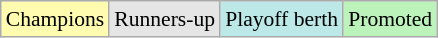<table class="wikitable" style="font-size:90%;">
<tr>
<td align="center" bgcolor="FFFCAF">Champions</td>
<td align="center" bgcolor="E5E5E5">Runners-up</td>
<td align="center" bgcolor="bce8e8">Playoff berth</td>
<td align="center" bgcolor="BBF3BB">Promoted</td>
</tr>
</table>
